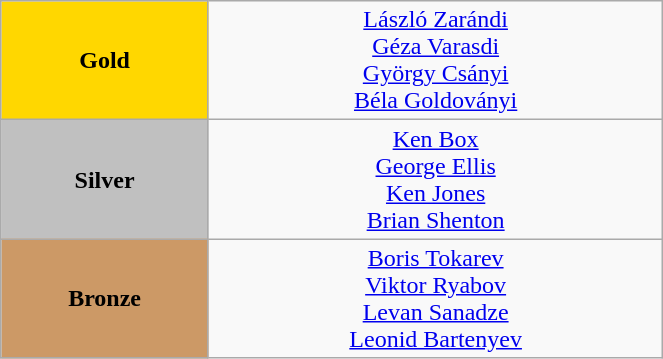<table class="wikitable" style="text-align:center; " width="35%">
<tr>
<td bgcolor="gold"><strong>Gold</strong></td>
<td><a href='#'>László Zarándi</a><br><a href='#'>Géza Varasdi</a><br><a href='#'>György Csányi</a><br><a href='#'>Béla Goldoványi</a><br><small><em></em></small></td>
</tr>
<tr>
<td bgcolor="silver"><strong>Silver</strong></td>
<td><a href='#'>Ken Box</a><br><a href='#'>George Ellis</a><br><a href='#'>Ken Jones</a><br><a href='#'>Brian Shenton</a><br><small><em></em></small></td>
</tr>
<tr>
<td bgcolor="CC9966"><strong>Bronze</strong></td>
<td><a href='#'>Boris Tokarev</a><br><a href='#'>Viktor Ryabov</a><br><a href='#'>Levan Sanadze</a><br><a href='#'>Leonid Bartenyev</a><br><small><em></em></small></td>
</tr>
</table>
